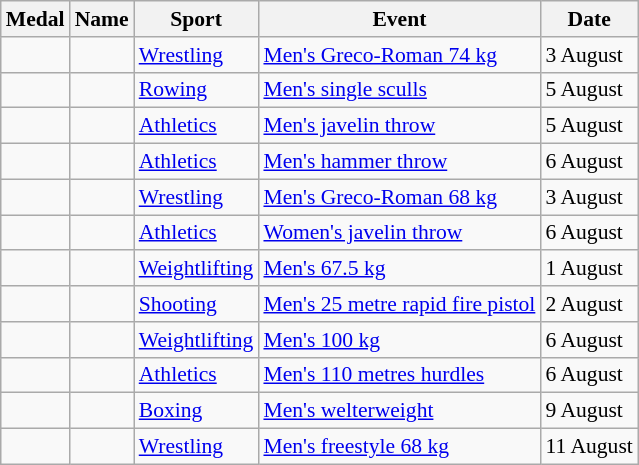<table class="wikitable sortable" style="font-size:90%">
<tr>
<th>Medal</th>
<th>Name</th>
<th>Sport</th>
<th>Event</th>
<th>Date</th>
</tr>
<tr>
<td></td>
<td></td>
<td><a href='#'>Wrestling</a></td>
<td><a href='#'>Men's Greco-Roman 74 kg</a></td>
<td>3 August</td>
</tr>
<tr>
<td></td>
<td></td>
<td><a href='#'>Rowing</a></td>
<td><a href='#'>Men's single sculls</a></td>
<td>5 August</td>
</tr>
<tr>
<td></td>
<td></td>
<td><a href='#'>Athletics</a></td>
<td><a href='#'>Men's javelin throw</a></td>
<td>5 August</td>
</tr>
<tr>
<td></td>
<td></td>
<td><a href='#'>Athletics</a></td>
<td><a href='#'>Men's hammer throw</a></td>
<td>6 August</td>
</tr>
<tr>
<td></td>
<td></td>
<td><a href='#'>Wrestling</a></td>
<td><a href='#'>Men's Greco-Roman 68 kg</a></td>
<td>3 August</td>
</tr>
<tr>
<td></td>
<td></td>
<td><a href='#'>Athletics</a></td>
<td><a href='#'>Women's javelin throw</a></td>
<td>6 August</td>
</tr>
<tr>
<td></td>
<td></td>
<td><a href='#'>Weightlifting</a></td>
<td><a href='#'>Men's 67.5 kg</a></td>
<td>1 August</td>
</tr>
<tr>
<td></td>
<td></td>
<td><a href='#'>Shooting</a></td>
<td><a href='#'>Men's 25 metre rapid fire pistol</a></td>
<td>2 August</td>
</tr>
<tr>
<td></td>
<td></td>
<td><a href='#'>Weightlifting</a></td>
<td><a href='#'>Men's 100 kg</a></td>
<td>6 August</td>
</tr>
<tr>
<td></td>
<td></td>
<td><a href='#'>Athletics</a></td>
<td><a href='#'>Men's 110 metres hurdles</a></td>
<td>6 August</td>
</tr>
<tr>
<td></td>
<td></td>
<td><a href='#'>Boxing</a></td>
<td><a href='#'>Men's welterweight</a></td>
<td>9 August</td>
</tr>
<tr>
<td></td>
<td></td>
<td><a href='#'>Wrestling</a></td>
<td><a href='#'>Men's freestyle 68 kg</a></td>
<td>11 August</td>
</tr>
</table>
